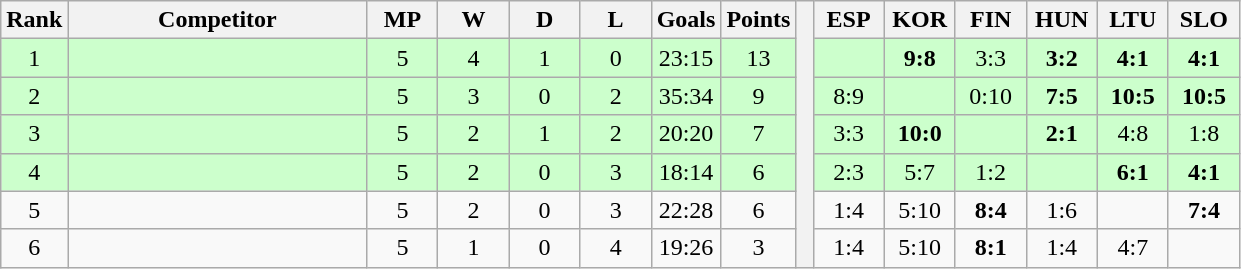<table class="wikitable" style="text-align:center">
<tr>
<th>Rank</th>
<th style="width:12em">Competitor</th>
<th style="width:2.5em">MP</th>
<th style="width:2.5em">W</th>
<th style="width:2.5em">D</th>
<th style="width:2.5em">L</th>
<th>Goals</th>
<th>Points</th>
<th rowspan="7"> </th>
<th style="width:2.5em">ESP</th>
<th style="width:2.5em">KOR</th>
<th style="width:2.5em">FIN</th>
<th style="width:2.5em">HUN</th>
<th style="width:2.5em">LTU</th>
<th style="width:2.5em">SLO</th>
</tr>
<tr style="background:#cfc;">
<td>1</td>
<td style="text-align:left"></td>
<td>5</td>
<td>4</td>
<td>1</td>
<td>0</td>
<td>23:15</td>
<td>13</td>
<td></td>
<td><strong>9:8</strong></td>
<td>3:3</td>
<td><strong>3:2</strong></td>
<td><strong>4:1</strong></td>
<td><strong>4:1</strong></td>
</tr>
<tr style="background:#cfc;">
<td>2</td>
<td style="text-align:left"></td>
<td>5</td>
<td>3</td>
<td>0</td>
<td>2</td>
<td>35:34</td>
<td>9</td>
<td>8:9</td>
<td></td>
<td>0:10</td>
<td><strong>7:5</strong></td>
<td><strong>10:5</strong></td>
<td><strong>10:5</strong></td>
</tr>
<tr style="background:#cfc;">
<td>3</td>
<td style="text-align:left"></td>
<td>5</td>
<td>2</td>
<td>1</td>
<td>2</td>
<td>20:20</td>
<td>7</td>
<td>3:3</td>
<td><strong>10:0</strong></td>
<td></td>
<td><strong>2:1</strong></td>
<td>4:8</td>
<td>1:8</td>
</tr>
<tr style="background:#cfc;">
<td>4</td>
<td style="text-align:left"></td>
<td>5</td>
<td>2</td>
<td>0</td>
<td>3</td>
<td>18:14</td>
<td>6</td>
<td>2:3</td>
<td>5:7</td>
<td>1:2</td>
<td></td>
<td><strong>6:1</strong></td>
<td><strong>4:1</strong></td>
</tr>
<tr>
<td>5</td>
<td style="text-align:left"></td>
<td>5</td>
<td>2</td>
<td>0</td>
<td>3</td>
<td>22:28</td>
<td>6</td>
<td>1:4</td>
<td>5:10</td>
<td><strong>8:4</strong></td>
<td>1:6</td>
<td></td>
<td><strong>7:4</strong></td>
</tr>
<tr>
<td>6</td>
<td style="text-align:left"></td>
<td>5</td>
<td>1</td>
<td>0</td>
<td>4</td>
<td>19:26</td>
<td>3</td>
<td>1:4</td>
<td>5:10</td>
<td><strong>8:1</strong></td>
<td>1:4</td>
<td>4:7</td>
<td></td>
</tr>
</table>
